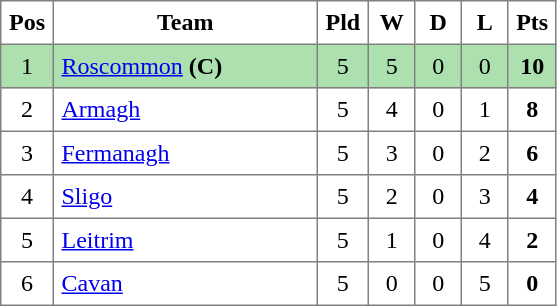<table style="border-collapse:collapse" border="1" cellspacing="0" cellpadding="5">
<tr>
<th>Pos</th>
<th width="165">Team</th>
<th width="20">Pld</th>
<th width="20">W</th>
<th width="20">D</th>
<th width="20">L</th>
<th width="20">Pts</th>
</tr>
<tr align="center" style="background:#ACE1AF;">
<td>1</td>
<td style="text-align:left;"> <a href='#'>Roscommon</a> <strong>(C)</strong></td>
<td>5</td>
<td>5</td>
<td>0</td>
<td>0</td>
<td><strong>10</strong></td>
</tr>
<tr align="center">
<td>2</td>
<td style="text-align:left;"> <a href='#'>Armagh</a></td>
<td>5</td>
<td>4</td>
<td>0</td>
<td>1</td>
<td><strong>8</strong></td>
</tr>
<tr align="center">
<td>3</td>
<td style="text-align:left;"> <a href='#'>Fermanagh</a></td>
<td>5</td>
<td>3</td>
<td>0</td>
<td>2</td>
<td><strong>6</strong></td>
</tr>
<tr align="center">
<td>4</td>
<td style="text-align:left;"> <a href='#'>Sligo</a></td>
<td>5</td>
<td>2</td>
<td>0</td>
<td>3</td>
<td><strong>4</strong></td>
</tr>
<tr align="center">
<td>5</td>
<td style="text-align:left;"> <a href='#'>Leitrim</a></td>
<td>5</td>
<td>1</td>
<td>0</td>
<td>4</td>
<td><strong>2</strong></td>
</tr>
<tr align="center">
<td>6</td>
<td style="text-align:left;"> <a href='#'>Cavan</a></td>
<td>5</td>
<td>0</td>
<td>0</td>
<td>5</td>
<td><strong>0</strong></td>
</tr>
</table>
